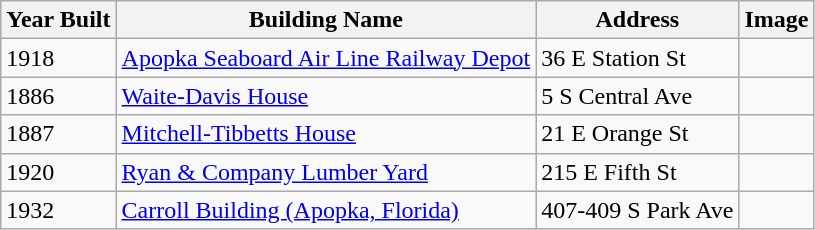<table class="wikitable sortable">
<tr>
<th>Year Built</th>
<th>Building Name</th>
<th>Address</th>
<th>Image</th>
</tr>
<tr>
<td>1918</td>
<td><a href='#'>Apopka Seaboard Air Line Railway Depot</a></td>
<td>36 E Station St</td>
<td><br></td>
</tr>
<tr>
<td>1886</td>
<td><a href='#'>Waite-Davis House</a></td>
<td>5 S Central Ave</td>
<td></td>
</tr>
<tr>
<td>1887</td>
<td><a href='#'>Mitchell-Tibbetts House</a></td>
<td>21 E Orange St</td>
<td><br></td>
</tr>
<tr>
<td>1920</td>
<td><a href='#'>Ryan & Company Lumber Yard</a></td>
<td>215 E Fifth St</td>
<td><br></td>
</tr>
<tr>
<td>1932</td>
<td><a href='#'>Carroll Building (Apopka, Florida)</a></td>
<td>407-409 S Park Ave</td>
<td><br></td>
</tr>
</table>
